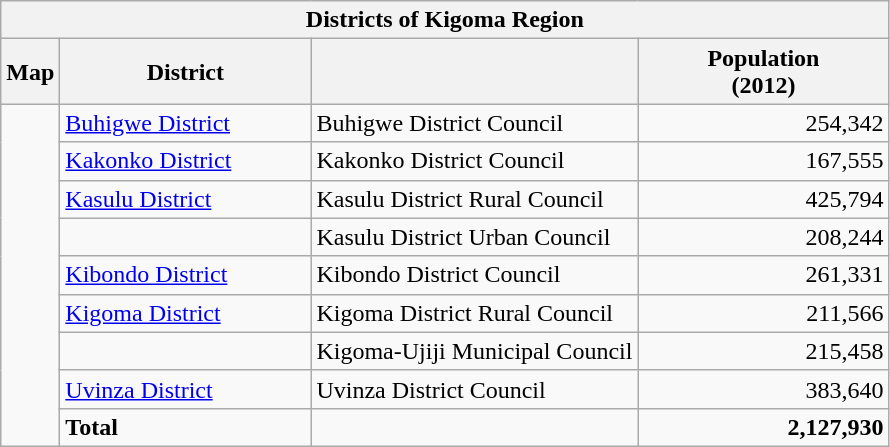<table class="wikitable">
<tr>
<th colspan="8">Districts of Kigoma Region</th>
</tr>
<tr style="text-align:center;">
<th>Map</th>
<th style="width: 10em">District</th>
<th></th>
<th style="width: 10em">Population<br>(2012)</th>
</tr>
<tr>
<td rowspan=9></td>
<td><a href='#'>Buhigwe District</a></td>
<td>Buhigwe District Council</td>
<td style="text-align:right;">254,342</td>
</tr>
<tr>
<td><a href='#'>Kakonko District</a></td>
<td>Kakonko District Council</td>
<td style="text-align:right;">167,555</td>
</tr>
<tr>
<td><a href='#'>Kasulu District</a></td>
<td>Kasulu District Rural Council</td>
<td style="text-align:right;">425,794</td>
</tr>
<tr>
<td></td>
<td>Kasulu District Urban Council</td>
<td style="text-align:right;">208,244</td>
</tr>
<tr>
<td><a href='#'>Kibondo District</a></td>
<td>Kibondo District Council</td>
<td style="text-align:right;">261,331</td>
</tr>
<tr>
<td><a href='#'>Kigoma District</a></td>
<td>Kigoma District Rural Council</td>
<td style="text-align:right;">211,566</td>
</tr>
<tr>
<td></td>
<td>Kigoma-Ujiji Municipal Council</td>
<td style="text-align:right;">215,458</td>
</tr>
<tr>
<td><a href='#'>Uvinza District</a></td>
<td>Uvinza District Council</td>
<td style="text-align:right;">383,640</td>
</tr>
<tr>
<td><strong>Total</strong></td>
<td></td>
<td style="text-align:right;"><strong>2,127,930</strong></td>
</tr>
</table>
